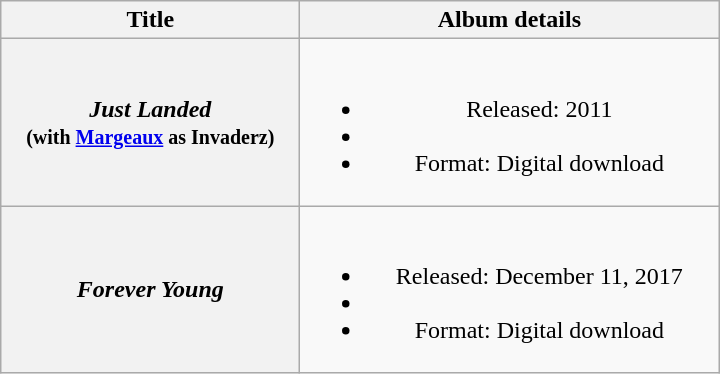<table class="wikitable plainrowheaders" style="text-align:center;">
<tr>
<th scope="col" style="width:12em;">Title</th>
<th scope="col" style="width:17em;">Album details</th>
</tr>
<tr>
<th scope="row"><em>Just Landed</em> <br><small>(with <a href='#'>Margeaux</a> as Invaderz)</small></th>
<td><br><ul><li>Released: 2011</li><li></li><li>Format: Digital download</li></ul></td>
</tr>
<tr>
<th scope="row"><em>Forever Young</em></th>
<td><br><ul><li>Released: December 11, 2017</li><li></li><li>Format: Digital download</li></ul></td>
</tr>
</table>
